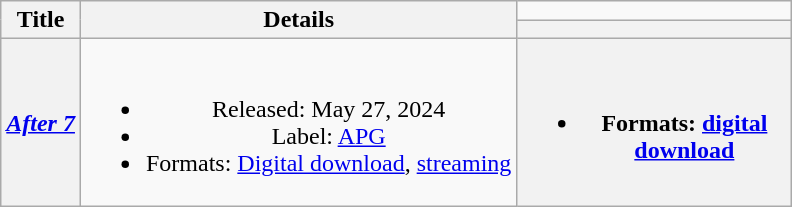<table class="wikitable plainrowheaders" style="text-align:center;">
<tr>
<th scope="col" rowspan="2">Title</th>
<th scope="col" rowspan="2">Details</th>
<td></td>
</tr>
<tr {| class="wikitable plainrowheaders" style="text-align:center;">
<th scope="col" style="width:11em;"></th>
</tr>
<tr>
<th scope="row"><em><a href='#'>After 7</a></em></th>
<td><br><ul><li>Released: May 27, 2024</li><li>Label: <a href='#'>APG</a></li><li>Formats: <a href='#'>Digital download</a>, <a href='#'>streaming</a></li></ul></td>
<th><br><ul><li>Formats: <a href='#'>digital download</a></li></ul></th>
</tr>
</table>
